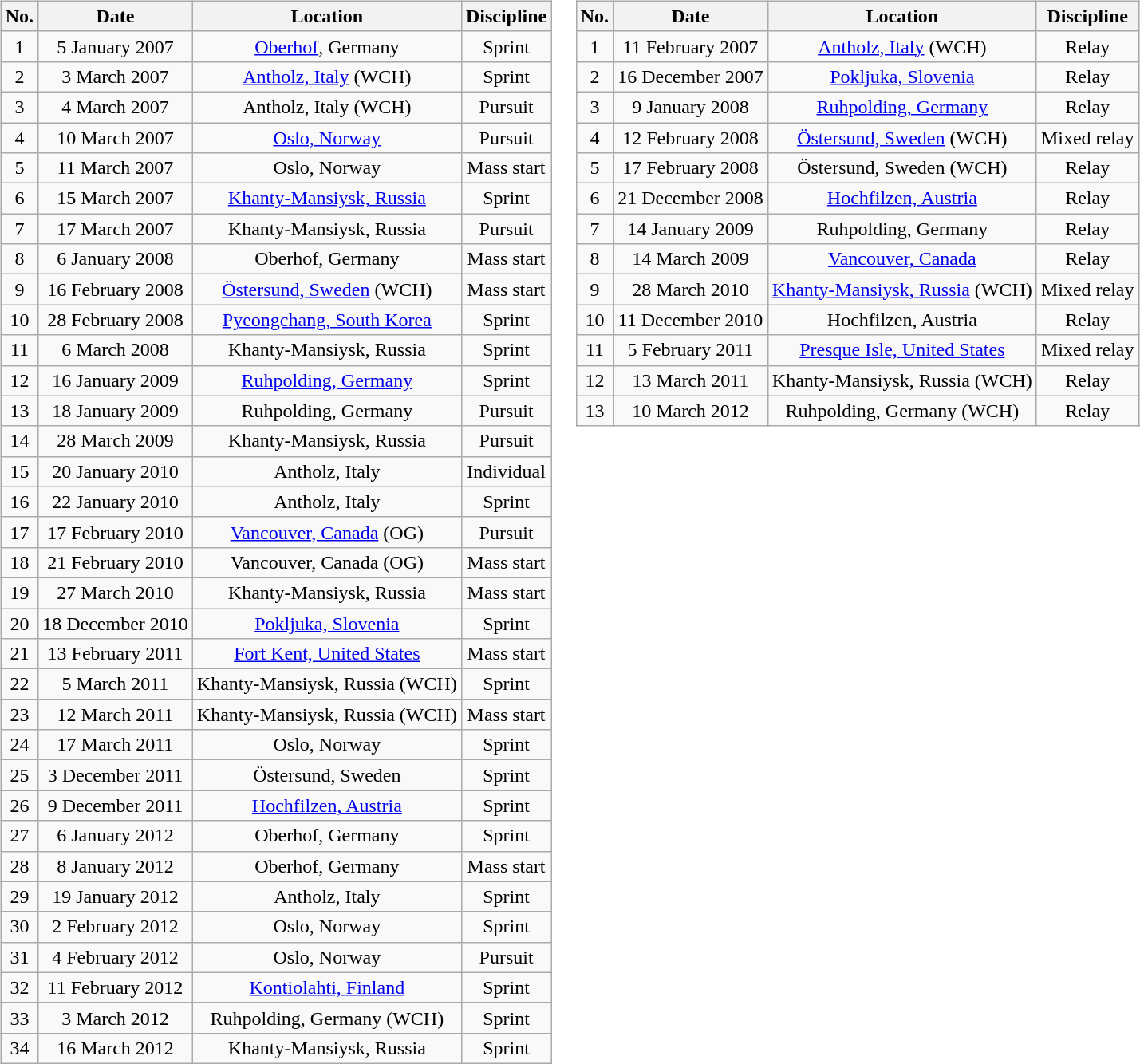<table>
<tr>
<td valign="top"><br><table class="wikitable sortable" style="text-align:center">
<tr>
<th scope="col">No.</th>
<th scope="col">Date</th>
<th scope="col">Location</th>
<th scope="col">Discipline</th>
</tr>
<tr>
<td>1</td>
<td>5 January 2007</td>
<td><a href='#'>Oberhof</a>, Germany</td>
<td>Sprint</td>
</tr>
<tr>
<td>2</td>
<td>3 March 2007</td>
<td><a href='#'>Antholz, Italy</a> (WCH)</td>
<td>Sprint</td>
</tr>
<tr>
<td>3</td>
<td>4 March 2007</td>
<td>Antholz, Italy (WCH)</td>
<td>Pursuit</td>
</tr>
<tr>
<td>4</td>
<td>10 March 2007</td>
<td><a href='#'>Oslo, Norway</a></td>
<td>Pursuit</td>
</tr>
<tr>
<td>5</td>
<td>11 March 2007</td>
<td>Oslo, Norway</td>
<td>Mass start</td>
</tr>
<tr>
<td>6</td>
<td>15 March 2007</td>
<td><a href='#'>Khanty-Mansiysk, Russia</a></td>
<td>Sprint</td>
</tr>
<tr>
<td>7</td>
<td>17 March 2007</td>
<td>Khanty-Mansiysk, Russia</td>
<td>Pursuit</td>
</tr>
<tr>
<td>8</td>
<td>6 January 2008</td>
<td>Oberhof, Germany</td>
<td>Mass start</td>
</tr>
<tr>
<td>9</td>
<td>16 February 2008</td>
<td><a href='#'>Östersund, Sweden</a> (WCH)</td>
<td>Mass start</td>
</tr>
<tr>
<td>10</td>
<td>28 February 2008</td>
<td><a href='#'>Pyeongchang, South Korea</a></td>
<td>Sprint</td>
</tr>
<tr>
<td>11</td>
<td>6 March 2008</td>
<td>Khanty-Mansiysk, Russia</td>
<td>Sprint</td>
</tr>
<tr>
<td>12</td>
<td>16 January 2009</td>
<td><a href='#'>Ruhpolding, Germany</a></td>
<td>Sprint</td>
</tr>
<tr>
<td>13</td>
<td>18 January 2009</td>
<td>Ruhpolding, Germany</td>
<td>Pursuit</td>
</tr>
<tr>
<td>14</td>
<td>28 March 2009</td>
<td>Khanty-Mansiysk, Russia</td>
<td>Pursuit</td>
</tr>
<tr>
<td>15</td>
<td>20 January 2010</td>
<td>Antholz, Italy</td>
<td>Individual</td>
</tr>
<tr>
<td>16</td>
<td>22 January 2010</td>
<td>Antholz, Italy</td>
<td>Sprint</td>
</tr>
<tr>
<td>17</td>
<td>17 February 2010</td>
<td><a href='#'>Vancouver, Canada</a> (OG)</td>
<td>Pursuit</td>
</tr>
<tr>
<td>18</td>
<td>21 February 2010</td>
<td>Vancouver, Canada (OG)</td>
<td>Mass start</td>
</tr>
<tr>
<td>19</td>
<td>27 March 2010</td>
<td>Khanty-Mansiysk, Russia</td>
<td>Mass start</td>
</tr>
<tr>
<td>20</td>
<td>18 December 2010</td>
<td><a href='#'>Pokljuka, Slovenia</a></td>
<td>Sprint</td>
</tr>
<tr>
<td>21</td>
<td>13 February 2011</td>
<td><a href='#'>Fort Kent, United States</a></td>
<td>Mass start</td>
</tr>
<tr>
<td>22</td>
<td>5 March 2011</td>
<td>Khanty-Mansiysk, Russia (WCH)</td>
<td>Sprint</td>
</tr>
<tr>
<td>23</td>
<td>12 March 2011</td>
<td>Khanty-Mansiysk, Russia (WCH)</td>
<td>Mass start</td>
</tr>
<tr>
<td>24</td>
<td>17 March 2011</td>
<td>Oslo, Norway</td>
<td>Sprint</td>
</tr>
<tr>
<td>25</td>
<td>3 December 2011</td>
<td>Östersund, Sweden</td>
<td>Sprint</td>
</tr>
<tr>
<td>26</td>
<td>9 December 2011</td>
<td><a href='#'>Hochfilzen, Austria</a></td>
<td>Sprint</td>
</tr>
<tr>
<td>27</td>
<td>6 January 2012</td>
<td>Oberhof, Germany</td>
<td>Sprint</td>
</tr>
<tr>
<td>28</td>
<td>8 January 2012</td>
<td>Oberhof, Germany</td>
<td>Mass start</td>
</tr>
<tr>
<td>29</td>
<td>19 January 2012</td>
<td>Antholz, Italy</td>
<td>Sprint</td>
</tr>
<tr>
<td>30</td>
<td>2 February 2012</td>
<td>Oslo, Norway</td>
<td>Sprint</td>
</tr>
<tr>
<td>31</td>
<td>4 February 2012</td>
<td>Oslo, Norway</td>
<td>Pursuit</td>
</tr>
<tr>
<td>32</td>
<td>11 February 2012</td>
<td><a href='#'>Kontiolahti, Finland</a></td>
<td>Sprint</td>
</tr>
<tr>
<td>33</td>
<td>3 March 2012</td>
<td>Ruhpolding, Germany (WCH)</td>
<td>Sprint</td>
</tr>
<tr>
<td>34</td>
<td>16 March 2012</td>
<td>Khanty-Mansiysk, Russia</td>
<td>Sprint</td>
</tr>
</table>
</td>
<td valign="top"><br><table class="wikitable sortable" style="text-align:center">
<tr>
<th>No.</th>
<th>Date</th>
<th>Location</th>
<th>Discipline</th>
</tr>
<tr>
<td>1</td>
<td>11 February 2007</td>
<td><a href='#'>Antholz, Italy</a> (WCH)</td>
<td>Relay</td>
</tr>
<tr>
<td>2</td>
<td>16 December 2007</td>
<td><a href='#'>Pokljuka, Slovenia</a></td>
<td>Relay</td>
</tr>
<tr>
<td>3</td>
<td>9 January 2008</td>
<td><a href='#'>Ruhpolding, Germany</a></td>
<td>Relay</td>
</tr>
<tr>
<td>4</td>
<td>12 February 2008</td>
<td><a href='#'>Östersund, Sweden</a>  (WCH)</td>
<td>Mixed relay</td>
</tr>
<tr>
<td>5</td>
<td>17 February 2008</td>
<td>Östersund, Sweden (WCH)</td>
<td>Relay</td>
</tr>
<tr>
<td>6</td>
<td>21 December 2008</td>
<td><a href='#'>Hochfilzen, Austria</a></td>
<td>Relay</td>
</tr>
<tr>
<td>7</td>
<td>14 January 2009</td>
<td>Ruhpolding, Germany</td>
<td>Relay</td>
</tr>
<tr>
<td>8</td>
<td>14 March 2009</td>
<td><a href='#'>Vancouver, Canada</a></td>
<td>Relay</td>
</tr>
<tr>
<td>9</td>
<td>28 March 2010</td>
<td><a href='#'>Khanty-Mansiysk, Russia</a> (WCH)</td>
<td>Mixed relay</td>
</tr>
<tr>
<td>10</td>
<td>11 December 2010</td>
<td>Hochfilzen, Austria</td>
<td>Relay</td>
</tr>
<tr>
<td>11</td>
<td>5 February 2011</td>
<td><a href='#'>Presque Isle, United States</a></td>
<td>Mixed relay</td>
</tr>
<tr>
<td>12</td>
<td>13 March 2011</td>
<td>Khanty-Mansiysk, Russia (WCH)</td>
<td>Relay</td>
</tr>
<tr>
<td>13</td>
<td>10 March 2012</td>
<td>Ruhpolding, Germany (WCH)</td>
<td>Relay</td>
</tr>
</table>
</td>
</tr>
</table>
